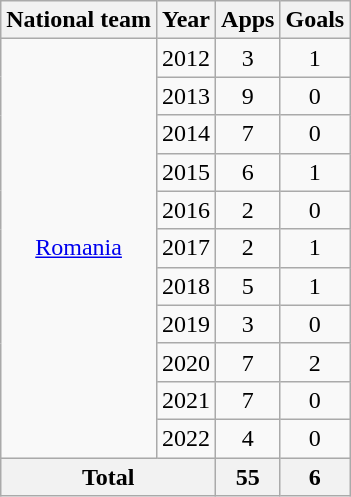<table class="wikitable" style="text-align:center">
<tr>
<th>National team</th>
<th>Year</th>
<th>Apps</th>
<th>Goals</th>
</tr>
<tr>
<td rowspan="11"><a href='#'>Romania</a></td>
<td>2012</td>
<td>3</td>
<td>1</td>
</tr>
<tr>
<td>2013</td>
<td>9</td>
<td>0</td>
</tr>
<tr>
<td>2014</td>
<td>7</td>
<td>0</td>
</tr>
<tr>
<td>2015</td>
<td>6</td>
<td>1</td>
</tr>
<tr>
<td>2016</td>
<td>2</td>
<td>0</td>
</tr>
<tr>
<td>2017</td>
<td>2</td>
<td>1</td>
</tr>
<tr>
<td>2018</td>
<td>5</td>
<td>1</td>
</tr>
<tr>
<td>2019</td>
<td>3</td>
<td>0</td>
</tr>
<tr>
<td>2020</td>
<td>7</td>
<td>2</td>
</tr>
<tr>
<td>2021</td>
<td>7</td>
<td>0</td>
</tr>
<tr>
<td>2022</td>
<td>4</td>
<td>0</td>
</tr>
<tr>
<th colspan=2>Total</th>
<th>55</th>
<th>6</th>
</tr>
</table>
